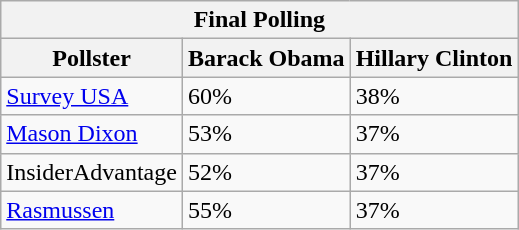<table class="wikitable">
<tr>
<th colspan="3">Final Polling</th>
</tr>
<tr>
<th>Pollster</th>
<th>Barack Obama</th>
<th>Hillary Clinton</th>
</tr>
<tr>
<td><a href='#'>Survey USA</a></td>
<td>60%</td>
<td>38%</td>
</tr>
<tr>
<td><a href='#'>Mason Dixon</a></td>
<td>53%</td>
<td>37%</td>
</tr>
<tr>
<td>InsiderAdvantage</td>
<td>52%</td>
<td>37%</td>
</tr>
<tr>
<td><a href='#'>Rasmussen</a></td>
<td>55%</td>
<td>37%</td>
</tr>
</table>
